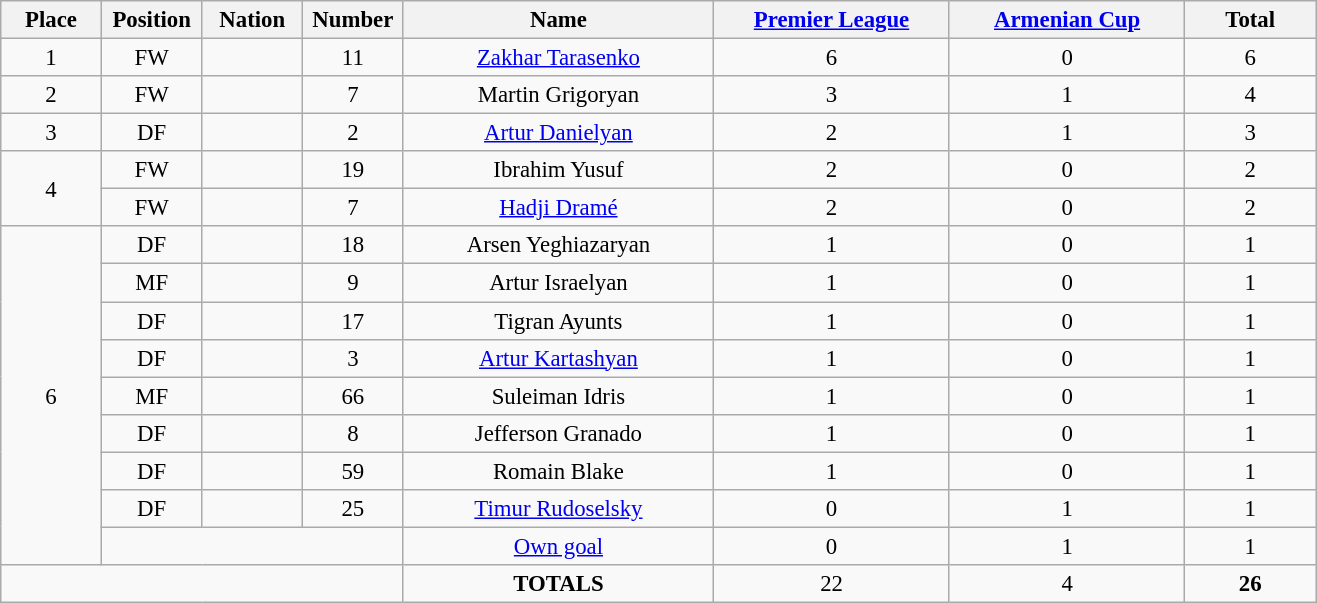<table class="wikitable" style="font-size: 95%; text-align: center;">
<tr>
<th width=60>Place</th>
<th width=60>Position</th>
<th width=60>Nation</th>
<th width=60>Number</th>
<th width=200>Name</th>
<th width=150><a href='#'>Premier League</a></th>
<th width=150><a href='#'>Armenian Cup</a></th>
<th width=80><strong>Total</strong></th>
</tr>
<tr>
<td>1</td>
<td>FW</td>
<td></td>
<td>11</td>
<td><a href='#'>Zakhar Tarasenko</a></td>
<td>6</td>
<td>0</td>
<td>6</td>
</tr>
<tr>
<td>2</td>
<td>FW</td>
<td></td>
<td>7</td>
<td>Martin Grigoryan</td>
<td>3</td>
<td>1</td>
<td>4</td>
</tr>
<tr>
<td>3</td>
<td>DF</td>
<td></td>
<td>2</td>
<td><a href='#'>Artur Danielyan</a></td>
<td>2</td>
<td>1</td>
<td>3</td>
</tr>
<tr>
<td rowspan="2">4</td>
<td>FW</td>
<td></td>
<td>19</td>
<td>Ibrahim Yusuf</td>
<td>2</td>
<td>0</td>
<td>2</td>
</tr>
<tr>
<td>FW</td>
<td></td>
<td>7</td>
<td><a href='#'>Hadji Dramé</a></td>
<td>2</td>
<td>0</td>
<td>2</td>
</tr>
<tr>
<td rowspan="9">6</td>
<td>DF</td>
<td></td>
<td>18</td>
<td>Arsen Yeghiazaryan</td>
<td>1</td>
<td>0</td>
<td>1</td>
</tr>
<tr>
<td>MF</td>
<td></td>
<td>9</td>
<td>Artur Israelyan</td>
<td>1</td>
<td>0</td>
<td>1</td>
</tr>
<tr>
<td>DF</td>
<td></td>
<td>17</td>
<td>Tigran Ayunts</td>
<td>1</td>
<td>0</td>
<td>1</td>
</tr>
<tr>
<td>DF</td>
<td></td>
<td>3</td>
<td><a href='#'>Artur Kartashyan</a></td>
<td>1</td>
<td>0</td>
<td>1</td>
</tr>
<tr>
<td>MF</td>
<td></td>
<td>66</td>
<td>Suleiman Idris</td>
<td>1</td>
<td>0</td>
<td>1</td>
</tr>
<tr>
<td>DF</td>
<td></td>
<td>8</td>
<td>Jefferson Granado</td>
<td>1</td>
<td>0</td>
<td>1</td>
</tr>
<tr>
<td>DF</td>
<td></td>
<td>59</td>
<td>Romain Blake</td>
<td>1</td>
<td>0</td>
<td>1</td>
</tr>
<tr>
<td>DF</td>
<td></td>
<td>25</td>
<td><a href='#'>Timur Rudoselsky</a></td>
<td>0</td>
<td>1</td>
<td>1</td>
</tr>
<tr>
<td colspan="3"></td>
<td><a href='#'>Own goal</a></td>
<td>0</td>
<td>1</td>
<td>1</td>
</tr>
<tr>
<td colspan="4"></td>
<td><strong>TOTALS</strong></td>
<td>22</td>
<td>4</td>
<td><strong>26</strong></td>
</tr>
</table>
